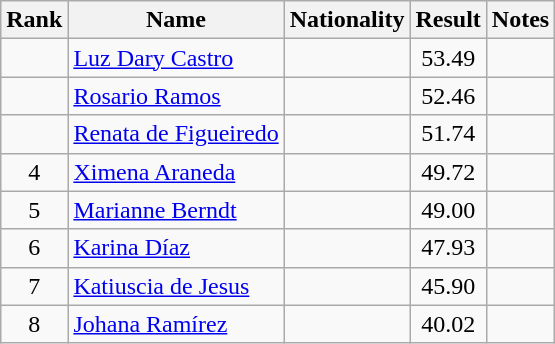<table class="wikitable sortable" style="text-align:center">
<tr>
<th>Rank</th>
<th>Name</th>
<th>Nationality</th>
<th>Result</th>
<th>Notes</th>
</tr>
<tr>
<td></td>
<td align=left><a href='#'>Luz Dary Castro</a></td>
<td align=left></td>
<td>53.49</td>
<td></td>
</tr>
<tr>
<td></td>
<td align=left><a href='#'>Rosario Ramos</a></td>
<td align=left></td>
<td>52.46</td>
<td></td>
</tr>
<tr>
<td></td>
<td align=left><a href='#'>Renata de Figueiredo</a></td>
<td align=left></td>
<td>51.74</td>
<td></td>
</tr>
<tr>
<td>4</td>
<td align=left><a href='#'>Ximena Araneda</a></td>
<td align=left></td>
<td>49.72</td>
<td></td>
</tr>
<tr>
<td>5</td>
<td align=left><a href='#'>Marianne Berndt</a></td>
<td align=left></td>
<td>49.00</td>
<td></td>
</tr>
<tr>
<td>6</td>
<td align=left><a href='#'>Karina Díaz</a></td>
<td align=left></td>
<td>47.93</td>
<td></td>
</tr>
<tr>
<td>7</td>
<td align=left><a href='#'>Katiuscia de Jesus</a></td>
<td align=left></td>
<td>45.90</td>
<td></td>
</tr>
<tr>
<td>8</td>
<td align=left><a href='#'>Johana Ramírez</a></td>
<td align=left></td>
<td>40.02</td>
<td></td>
</tr>
</table>
